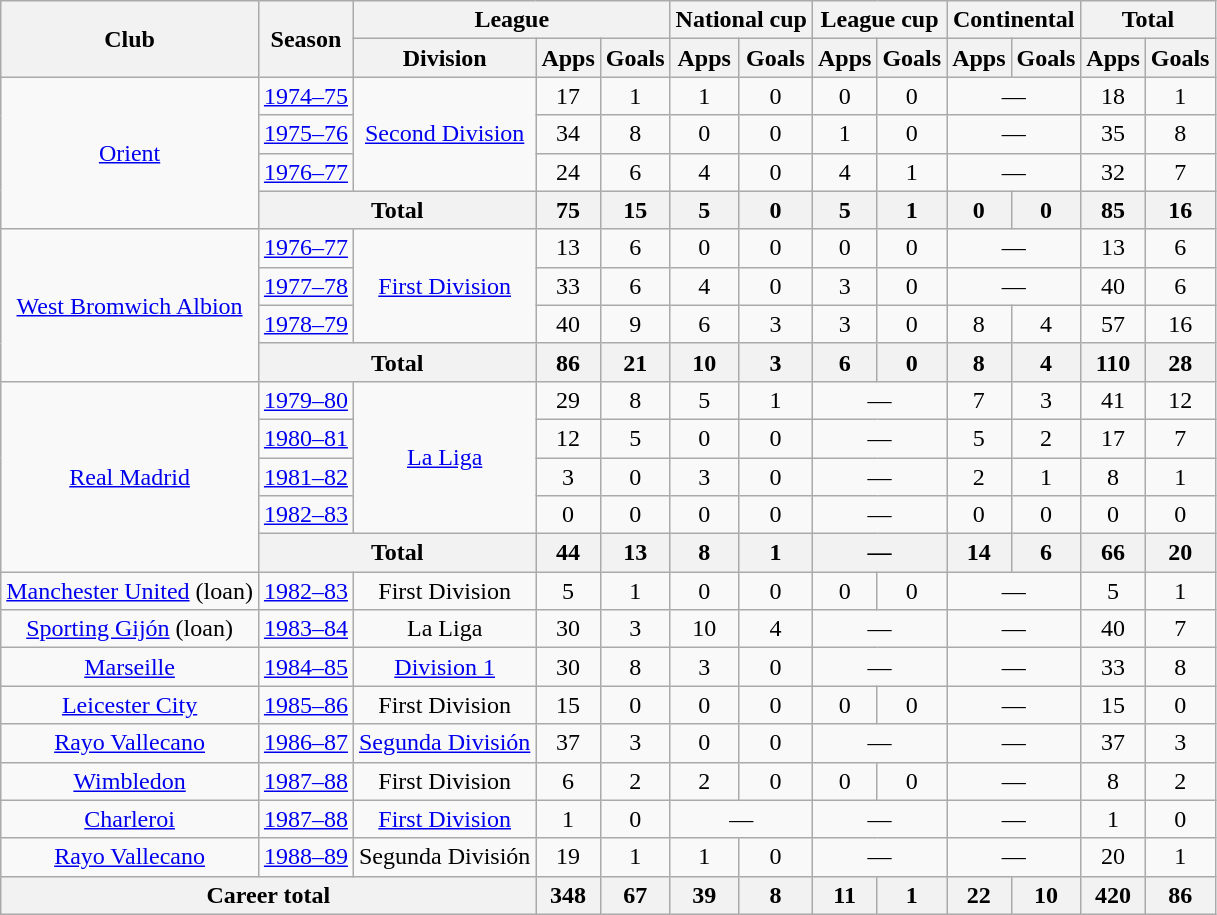<table class="wikitable" style="text-align:center">
<tr>
<th rowspan="2">Club</th>
<th rowspan="2">Season</th>
<th colspan="3">League</th>
<th colspan="2">National cup</th>
<th colspan="2">League cup</th>
<th colspan="2">Continental</th>
<th colspan="2">Total</th>
</tr>
<tr>
<th>Division</th>
<th>Apps</th>
<th>Goals</th>
<th>Apps</th>
<th>Goals</th>
<th>Apps</th>
<th>Goals</th>
<th>Apps</th>
<th>Goals</th>
<th>Apps</th>
<th>Goals</th>
</tr>
<tr>
<td rowspan="4"><a href='#'>Orient</a></td>
<td><a href='#'>1974–75</a></td>
<td rowspan="3"><a href='#'>Second Division</a></td>
<td>17</td>
<td>1</td>
<td>1</td>
<td>0</td>
<td>0</td>
<td>0</td>
<td colspan="2">—</td>
<td>18</td>
<td>1</td>
</tr>
<tr>
<td><a href='#'>1975–76</a></td>
<td>34</td>
<td>8</td>
<td>0</td>
<td>0</td>
<td>1</td>
<td>0</td>
<td colspan="2">—</td>
<td>35</td>
<td>8</td>
</tr>
<tr>
<td><a href='#'>1976–77</a></td>
<td>24</td>
<td>6</td>
<td>4</td>
<td>0</td>
<td>4</td>
<td>1</td>
<td colspan="2">—</td>
<td>32</td>
<td>7</td>
</tr>
<tr>
<th colspan="2">Total</th>
<th>75</th>
<th>15</th>
<th>5</th>
<th>0</th>
<th>5</th>
<th>1</th>
<th>0</th>
<th>0</th>
<th>85</th>
<th>16</th>
</tr>
<tr>
<td rowspan="4"><a href='#'>West Bromwich Albion</a></td>
<td><a href='#'>1976–77</a></td>
<td rowspan="3"><a href='#'>First Division</a></td>
<td>13</td>
<td>6</td>
<td>0</td>
<td>0</td>
<td>0</td>
<td>0</td>
<td colspan="2">—</td>
<td>13</td>
<td>6</td>
</tr>
<tr>
<td><a href='#'>1977–78</a></td>
<td>33</td>
<td>6</td>
<td>4</td>
<td>0</td>
<td>3</td>
<td>0</td>
<td colspan="2">—</td>
<td>40</td>
<td>6</td>
</tr>
<tr>
<td><a href='#'>1978–79</a></td>
<td>40</td>
<td>9</td>
<td>6</td>
<td>3</td>
<td>3</td>
<td>0</td>
<td>8</td>
<td>4</td>
<td>57</td>
<td>16</td>
</tr>
<tr>
<th colspan="2">Total</th>
<th>86</th>
<th>21</th>
<th>10</th>
<th>3</th>
<th>6</th>
<th>0</th>
<th>8</th>
<th>4</th>
<th>110</th>
<th>28</th>
</tr>
<tr>
<td rowspan="5"><a href='#'>Real Madrid</a></td>
<td><a href='#'>1979–80</a></td>
<td rowspan="4"><a href='#'>La Liga</a></td>
<td>29</td>
<td>8</td>
<td>5</td>
<td>1</td>
<td colspan="2">—</td>
<td>7</td>
<td>3</td>
<td>41</td>
<td>12</td>
</tr>
<tr>
<td><a href='#'>1980–81</a></td>
<td>12</td>
<td>5</td>
<td>0</td>
<td>0</td>
<td colspan="2">—</td>
<td>5</td>
<td>2</td>
<td>17</td>
<td>7</td>
</tr>
<tr>
<td><a href='#'>1981–82</a></td>
<td>3</td>
<td>0</td>
<td>3</td>
<td>0</td>
<td colspan="2">—</td>
<td>2</td>
<td>1</td>
<td>8</td>
<td>1</td>
</tr>
<tr>
<td><a href='#'>1982–83</a></td>
<td>0</td>
<td>0</td>
<td>0</td>
<td>0</td>
<td colspan="2">—</td>
<td>0</td>
<td>0</td>
<td>0</td>
<td>0</td>
</tr>
<tr>
<th colspan="2">Total</th>
<th>44</th>
<th>13</th>
<th>8</th>
<th>1</th>
<th colspan="2">—</th>
<th>14</th>
<th>6</th>
<th>66</th>
<th>20</th>
</tr>
<tr>
<td><a href='#'>Manchester United</a> (loan)</td>
<td><a href='#'>1982–83</a></td>
<td>First Division</td>
<td>5</td>
<td>1</td>
<td>0</td>
<td>0</td>
<td>0</td>
<td>0</td>
<td colspan="2">—</td>
<td>5</td>
<td>1</td>
</tr>
<tr>
<td><a href='#'>Sporting Gijón</a> (loan)</td>
<td><a href='#'>1983–84</a></td>
<td>La Liga</td>
<td>30</td>
<td>3</td>
<td>10</td>
<td>4</td>
<td colspan="2">—</td>
<td colspan="2">—</td>
<td>40</td>
<td>7</td>
</tr>
<tr>
<td><a href='#'>Marseille</a></td>
<td><a href='#'>1984–85</a></td>
<td><a href='#'>Division 1</a></td>
<td>30</td>
<td>8</td>
<td>3</td>
<td>0</td>
<td colspan="2">—</td>
<td colspan="2">—</td>
<td>33</td>
<td>8</td>
</tr>
<tr>
<td><a href='#'>Leicester City</a></td>
<td><a href='#'>1985–86</a></td>
<td>First Division</td>
<td>15</td>
<td>0</td>
<td>0</td>
<td>0</td>
<td>0</td>
<td>0</td>
<td colspan="2">—</td>
<td>15</td>
<td>0</td>
</tr>
<tr>
<td><a href='#'>Rayo Vallecano</a></td>
<td><a href='#'>1986–87</a></td>
<td><a href='#'>Segunda División</a></td>
<td>37</td>
<td>3</td>
<td>0</td>
<td>0</td>
<td colspan="2">—</td>
<td colspan="2">—</td>
<td>37</td>
<td>3</td>
</tr>
<tr>
<td><a href='#'>Wimbledon</a></td>
<td><a href='#'>1987–88</a></td>
<td>First Division</td>
<td>6</td>
<td>2</td>
<td>2</td>
<td>0</td>
<td>0</td>
<td>0</td>
<td colspan="2">—</td>
<td>8</td>
<td>2</td>
</tr>
<tr>
<td><a href='#'>Charleroi</a></td>
<td><a href='#'>1987–88</a></td>
<td><a href='#'>First Division</a></td>
<td>1</td>
<td>0</td>
<td colspan="2">—</td>
<td colspan="2">—</td>
<td colspan="2">—</td>
<td>1</td>
<td>0</td>
</tr>
<tr>
<td><a href='#'>Rayo Vallecano</a></td>
<td><a href='#'>1988–89</a></td>
<td>Segunda División</td>
<td>19</td>
<td>1</td>
<td>1</td>
<td>0</td>
<td colspan="2">—</td>
<td colspan="2">—</td>
<td>20</td>
<td>1</td>
</tr>
<tr>
<th colspan="3">Career total</th>
<th>348</th>
<th>67</th>
<th>39</th>
<th>8</th>
<th>11</th>
<th>1</th>
<th>22</th>
<th>10</th>
<th>420</th>
<th>86</th>
</tr>
</table>
